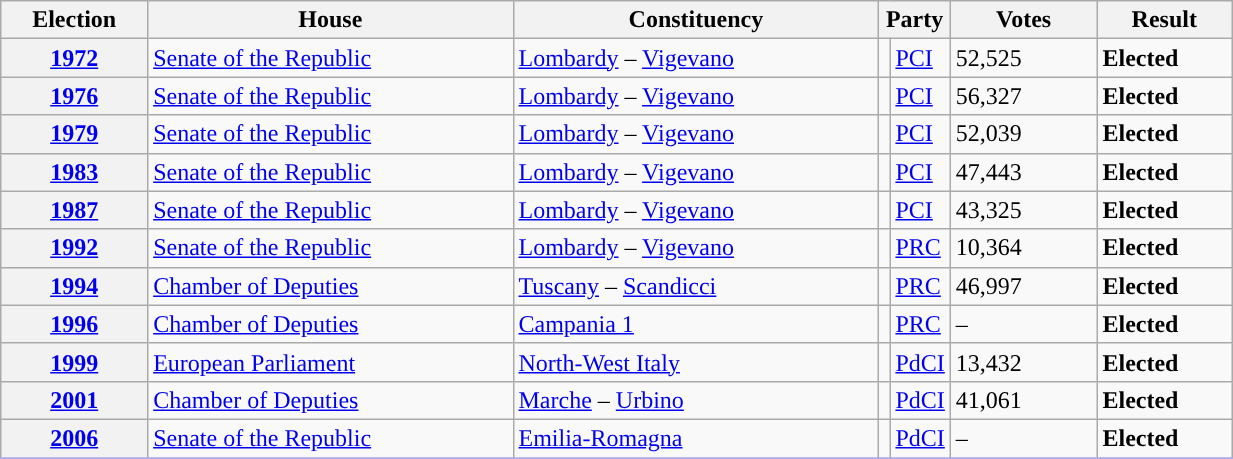<table class=wikitable style="width:65%; border:1px #AAAAFF solid">
<tr>
<th width=12%>Election</th>
<th width=30%>House</th>
<th width=30%>Constituency</th>
<th width=5% colspan="2">Party</th>
<th width=12%>Votes</th>
<th width=20%>Result</th>
</tr>
<tr>
<th><a href='#'>1972</a></th>
<td><a href='#'>Senate of the Republic</a></td>
<td><a href='#'>Lombardy</a> – <a href='#'>Vigevano</a></td>
<td></td>
<td><a href='#'>PCI</a></td>
<td>52,525</td>
<td> <strong>Elected</strong></td>
</tr>
<tr>
<th><a href='#'>1976</a></th>
<td><a href='#'>Senate of the Republic</a></td>
<td><a href='#'>Lombardy</a> – <a href='#'>Vigevano</a></td>
<td></td>
<td><a href='#'>PCI</a></td>
<td>56,327</td>
<td> <strong>Elected</strong></td>
</tr>
<tr>
<th><a href='#'>1979</a></th>
<td><a href='#'>Senate of the Republic</a></td>
<td><a href='#'>Lombardy</a> – <a href='#'>Vigevano</a></td>
<td></td>
<td><a href='#'>PCI</a></td>
<td>52,039</td>
<td> <strong>Elected</strong></td>
</tr>
<tr>
<th><a href='#'>1983</a></th>
<td><a href='#'>Senate of the Republic</a></td>
<td><a href='#'>Lombardy</a> – <a href='#'>Vigevano</a></td>
<td></td>
<td><a href='#'>PCI</a></td>
<td>47,443</td>
<td> <strong>Elected</strong></td>
</tr>
<tr>
<th><a href='#'>1987</a></th>
<td><a href='#'>Senate of the Republic</a></td>
<td><a href='#'>Lombardy</a> – <a href='#'>Vigevano</a></td>
<td></td>
<td><a href='#'>PCI</a></td>
<td>43,325</td>
<td> <strong>Elected</strong></td>
</tr>
<tr>
<th><a href='#'>1992</a></th>
<td><a href='#'>Senate of the Republic</a></td>
<td><a href='#'>Lombardy</a> – <a href='#'>Vigevano</a></td>
<td></td>
<td><a href='#'>PRC</a></td>
<td>10,364</td>
<td> <strong>Elected</strong></td>
</tr>
<tr>
<th><a href='#'>1994</a></th>
<td><a href='#'>Chamber of Deputies</a></td>
<td><a href='#'>Tuscany</a> – <a href='#'>Scandicci</a></td>
<td></td>
<td><a href='#'>PRC</a></td>
<td>46,997</td>
<td> <strong>Elected</strong></td>
</tr>
<tr>
<th><a href='#'>1996</a></th>
<td><a href='#'>Chamber of Deputies</a></td>
<td><a href='#'>Campania 1</a></td>
<td></td>
<td><a href='#'>PRC</a></td>
<td>–</td>
<td> <strong>Elected</strong></td>
</tr>
<tr>
<th><a href='#'>1999</a></th>
<td><a href='#'>European Parliament</a></td>
<td><a href='#'>North-West Italy</a></td>
<td></td>
<td><a href='#'>PdCI</a></td>
<td>13,432</td>
<td> <strong>Elected</strong></td>
</tr>
<tr>
<th><a href='#'>2001</a></th>
<td><a href='#'>Chamber of Deputies</a></td>
<td><a href='#'>Marche</a> – <a href='#'>Urbino</a></td>
<td></td>
<td><a href='#'>PdCI</a></td>
<td>41,061</td>
<td> <strong>Elected</strong></td>
</tr>
<tr>
<th><a href='#'>2006</a></th>
<td><a href='#'>Senate of the Republic</a></td>
<td><a href='#'>Emilia-Romagna</a></td>
<td></td>
<td><a href='#'>PdCI</a></td>
<td>–</td>
<td> <strong>Elected</strong></td>
</tr>
<tr>
</tr>
</table>
